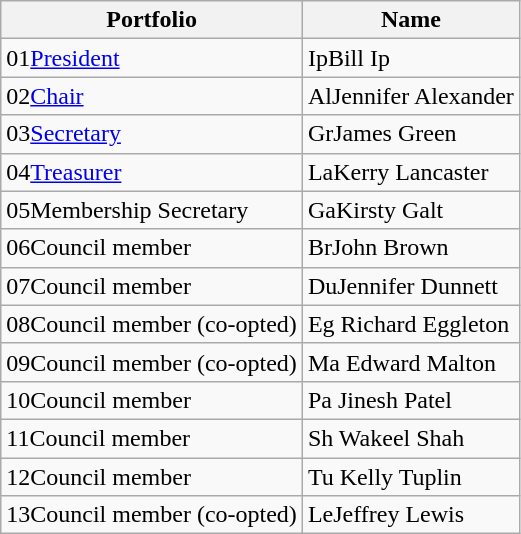<table class="wikitable sortable">
<tr>
<th>Portfolio</th>
<th>Name</th>
</tr>
<tr>
<td><span>01</span><a href='#'>President</a></td>
<td><span>Ip</span>Bill Ip</td>
</tr>
<tr>
<td><span>02</span><a href='#'>Chair</a></td>
<td><span>Al</span>Jennifer Alexander</td>
</tr>
<tr>
<td><span>03</span><a href='#'>Secretary</a></td>
<td><span>Gr</span>James Green</td>
</tr>
<tr>
<td><span>04</span><a href='#'>Treasurer</a></td>
<td><span>La</span>Kerry Lancaster</td>
</tr>
<tr>
<td><span>05</span>Membership Secretary</td>
<td><span>Ga</span>Kirsty Galt</td>
</tr>
<tr>
<td><span>06</span>Council member</td>
<td><span>Br</span>John Brown</td>
</tr>
<tr>
<td><span>07</span>Council member</td>
<td><span>Du</span>Jennifer Dunnett</td>
</tr>
<tr>
<td><span>08</span>Council member (co-opted)</td>
<td><span>Eg</span> Richard Eggleton</td>
</tr>
<tr>
<td><span>09</span>Council member (co-opted)</td>
<td><span>Ma</span> Edward Malton</td>
</tr>
<tr>
<td><span>10</span>Council member</td>
<td><span>Pa</span> Jinesh Patel</td>
</tr>
<tr>
<td><span>11</span>Council member</td>
<td><span>Sh</span> Wakeel Shah</td>
</tr>
<tr>
<td><span>12</span>Council member</td>
<td><span>Tu</span> Kelly Tuplin</td>
</tr>
<tr>
<td><span>13</span>Council member (co-opted)</td>
<td><span>Le</span>Jeffrey Lewis</td>
</tr>
</table>
